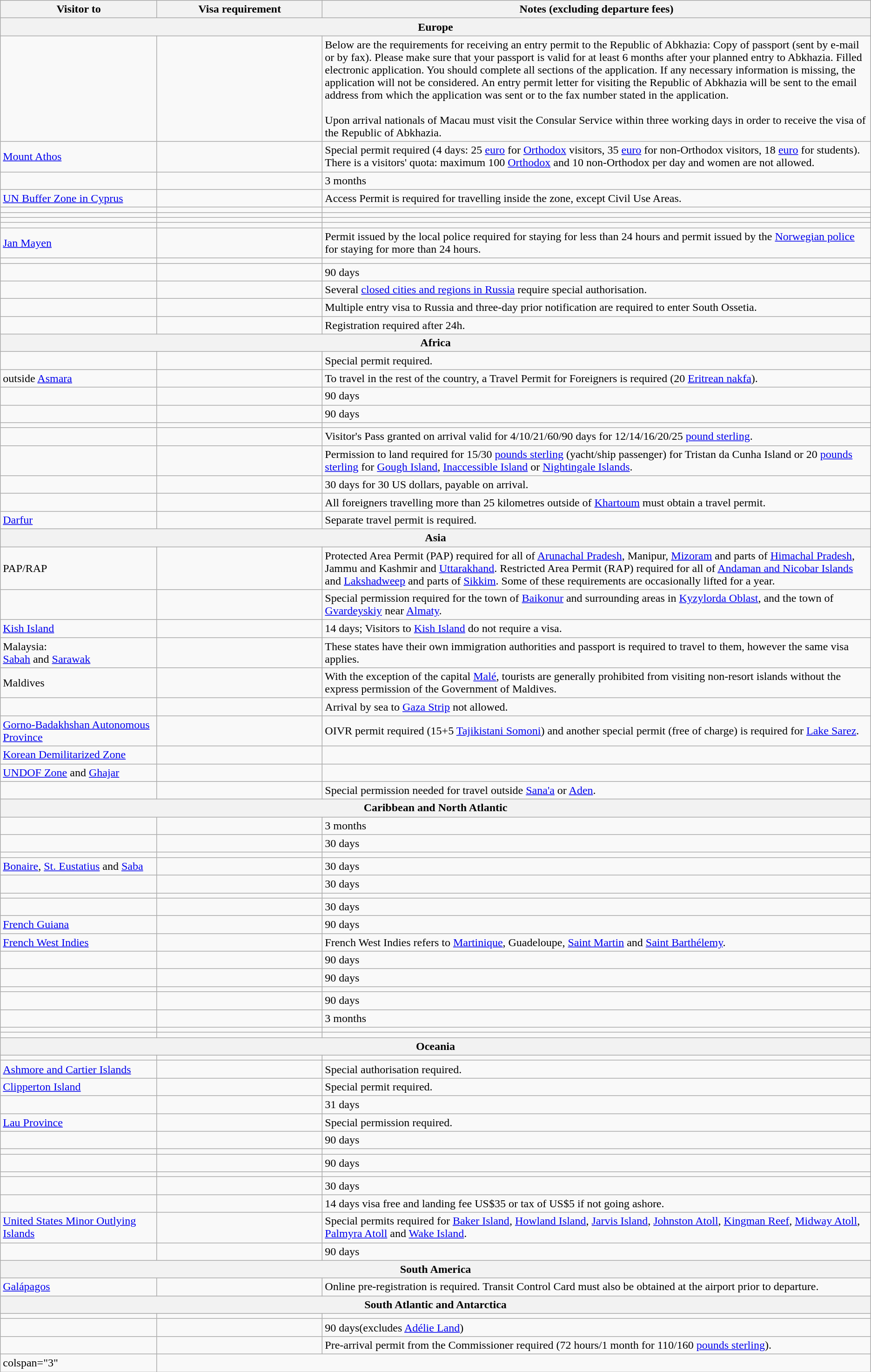<table class="wikitable" style="text-align: left; table-layout: fixed; ">
<tr>
<th style="width:18%;">Visitor to</th>
<th style="width:19%;">Visa requirement</th>
<th>Notes (excluding departure fees)</th>
</tr>
<tr>
<th colspan="3">Europe</th>
</tr>
<tr>
<td></td>
<td></td>
<td>Below are the requirements for receiving an entry permit to the Republic of Abkhazia: Copy of passport (sent by e-mail or by fax). Please make sure that your passport is valid for at least 6 months after your planned entry to Abkhazia. Filled electronic application. You should complete all sections of the application. If any necessary information is missing, the application will not be considered. An entry permit letter for visiting the Republic of Abkhazia will be sent to the email address from which the application was sent or to the fax number stated in the application.<br><br>Upon arrival nationals of Macau must visit the Consular Service within three working days in order to receive the visa of the Republic of Abkhazia.</td>
</tr>
<tr>
<td> <a href='#'>Mount Athos</a></td>
<td></td>
<td>Special permit required (4 days: 25 <a href='#'>euro</a> for <a href='#'>Orthodox</a> visitors, 35 <a href='#'>euro</a> for non-Orthodox visitors, 18 <a href='#'>euro</a> for students). There is a visitors' quota: maximum 100 <a href='#'>Orthodox</a> and 10 non-Orthodox per day and women are not allowed.</td>
</tr>
<tr>
<td></td>
<td></td>
<td>3 months</td>
</tr>
<tr>
<td> <a href='#'>UN Buffer Zone in Cyprus</a></td>
<td></td>
<td>Access Permit is required for travelling inside the zone, except Civil Use Areas.</td>
</tr>
<tr>
<td></td>
<td></td>
<td></td>
</tr>
<tr>
<td></td>
<td></td>
<td></td>
</tr>
<tr>
<td></td>
<td></td>
<td></td>
</tr>
<tr>
<td></td>
<td></td>
<td></td>
</tr>
<tr>
<td> <a href='#'>Jan Mayen</a></td>
<td></td>
<td>Permit issued by the local police required for staying for less than 24 hours and permit issued by the <a href='#'>Norwegian police</a> for staying for more than 24 hours.</td>
</tr>
<tr>
<td></td>
<td></td>
<td></td>
</tr>
<tr>
<td></td>
<td></td>
<td>90 days</td>
</tr>
<tr>
<td></td>
<td></td>
<td>Several <a href='#'>closed cities and regions in Russia</a> require special authorisation.</td>
</tr>
<tr>
<td></td>
<td></td>
<td>Multiple entry visa to Russia and three-day prior notification are required to enter South Ossetia.</td>
</tr>
<tr>
<td></td>
<td></td>
<td>Registration required after 24h.</td>
</tr>
<tr>
<th colspan="3">Africa</th>
</tr>
<tr>
<td></td>
<td></td>
<td>Special permit required.</td>
</tr>
<tr>
<td> outside <a href='#'>Asmara</a></td>
<td></td>
<td>To travel in the rest of the country, a Travel Permit for Foreigners is required (20 <a href='#'>Eritrean nakfa</a>).</td>
</tr>
<tr>
<td></td>
<td></td>
<td>90 days</td>
</tr>
<tr>
<td></td>
<td></td>
<td>90 days</td>
</tr>
<tr>
<td></td>
<td></td>
<td></td>
</tr>
<tr>
<td></td>
<td></td>
<td>Visitor's Pass granted on arrival valid for 4/10/21/60/90 days for 12/14/16/20/25 <a href='#'>pound sterling</a>.</td>
</tr>
<tr>
<td></td>
<td></td>
<td>Permission to land required for 15/30 <a href='#'>pounds sterling</a> (yacht/ship passenger) for Tristan da Cunha Island or 20 <a href='#'>pounds sterling</a> for <a href='#'>Gough Island</a>, <a href='#'>Inaccessible Island</a> or <a href='#'>Nightingale Islands</a>.</td>
</tr>
<tr>
<td></td>
<td></td>
<td>30 days for 30 US dollars, payable on arrival.</td>
</tr>
<tr>
<td></td>
<td></td>
<td>All foreigners travelling more than 25 kilometres outside of <a href='#'>Khartoum</a> must obtain a travel permit.</td>
</tr>
<tr>
<td> <a href='#'>Darfur</a></td>
<td></td>
<td>Separate travel permit is required.</td>
</tr>
<tr>
<th colspan="3">Asia</th>
</tr>
<tr>
<td> PAP/RAP</td>
<td></td>
<td>Protected Area Permit (PAP) required for all of <a href='#'>Arunachal Pradesh</a>, Manipur, <a href='#'>Mizoram</a> and parts of <a href='#'>Himachal Pradesh</a>, Jammu and Kashmir and <a href='#'>Uttarakhand</a>. Restricted Area Permit (RAP) required for all of <a href='#'>Andaman and Nicobar Islands</a> and <a href='#'>Lakshadweep</a> and parts of <a href='#'>Sikkim</a>. Some of these requirements are occasionally lifted for a year.</td>
</tr>
<tr>
<td></td>
<td></td>
<td>Special permission required for the town of <a href='#'>Baikonur</a> and surrounding areas in <a href='#'>Kyzylorda Oblast</a>, and the town of <a href='#'>Gvardeyskiy</a> near <a href='#'>Almaty</a>.</td>
</tr>
<tr>
<td> <a href='#'>Kish Island</a></td>
<td></td>
<td>14 days; Visitors to <a href='#'>Kish Island</a> do not require a visa.</td>
</tr>
<tr>
<td> Malaysia:<br> <a href='#'>Sabah</a> and  <a href='#'>Sarawak</a></td>
<td></td>
<td>These states have their own immigration authorities and passport is required to travel to them, however the same visa applies.</td>
</tr>
<tr>
<td> Maldives</td>
<td></td>
<td>With the exception of the capital <a href='#'>Malé</a>, tourists are generally prohibited from visiting non-resort islands without the express permission of the Government of Maldives.</td>
</tr>
<tr>
<td></td>
<td></td>
<td>Arrival by sea to <a href='#'>Gaza Strip</a> not allowed.</td>
</tr>
<tr>
<td> <a href='#'>Gorno-Badakhshan Autonomous Province</a></td>
<td></td>
<td>OIVR permit required (15+5 <a href='#'>Tajikistani Somoni</a>) and another special permit (free of charge) is required for <a href='#'>Lake Sarez</a>.</td>
</tr>
<tr>
<td> <a href='#'>Korean Demilitarized Zone</a></td>
<td></td>
<td></td>
</tr>
<tr>
<td> <a href='#'>UNDOF Zone</a> and <a href='#'>Ghajar</a></td>
<td></td>
<td></td>
</tr>
<tr>
<td></td>
<td></td>
<td>Special permission needed for travel outside <a href='#'>Sana'a</a> or <a href='#'>Aden</a>.</td>
</tr>
<tr>
<th colspan="3">Caribbean and North Atlantic</th>
</tr>
<tr>
<td></td>
<td></td>
<td>3 months</td>
</tr>
<tr>
<td></td>
<td></td>
<td>30 days</td>
</tr>
<tr>
<td></td>
<td></td>
<td></td>
</tr>
<tr>
<td> <a href='#'>Bonaire</a>, <a href='#'>St. Eustatius</a> and <a href='#'>Saba</a></td>
<td></td>
<td>30 days</td>
</tr>
<tr>
<td></td>
<td></td>
<td>30 days</td>
</tr>
<tr>
<td></td>
<td></td>
<td></td>
</tr>
<tr>
<td></td>
<td></td>
<td>30 days</td>
</tr>
<tr>
<td> <a href='#'>French Guiana</a></td>
<td></td>
<td>90 days</td>
</tr>
<tr>
<td> <a href='#'>French West Indies</a></td>
<td></td>
<td>French West Indies refers to <a href='#'>Martinique</a>, Guadeloupe, <a href='#'>Saint Martin</a> and <a href='#'>Saint Barthélemy</a>.</td>
</tr>
<tr>
<td></td>
<td></td>
<td>90 days</td>
</tr>
<tr>
<td></td>
<td></td>
<td>90 days</td>
</tr>
<tr>
<td></td>
<td></td>
<td></td>
</tr>
<tr>
<td></td>
<td></td>
<td>90 days</td>
</tr>
<tr>
<td></td>
<td></td>
<td>3 months</td>
</tr>
<tr>
<td></td>
<td></td>
<td></td>
</tr>
<tr>
<td></td>
<td></td>
<td></td>
</tr>
<tr>
<th colspan="3">Oceania</th>
</tr>
<tr>
<td></td>
<td></td>
<td></td>
</tr>
<tr>
<td> <a href='#'>Ashmore and Cartier Islands</a></td>
<td></td>
<td>Special authorisation required.</td>
</tr>
<tr>
<td> <a href='#'>Clipperton Island</a></td>
<td></td>
<td>Special permit required.</td>
</tr>
<tr>
<td></td>
<td></td>
<td>31 days</td>
</tr>
<tr>
<td> <a href='#'>Lau Province</a></td>
<td></td>
<td>Special permission required.</td>
</tr>
<tr>
<td></td>
<td></td>
<td>90 days</td>
</tr>
<tr>
<td></td>
<td></td>
<td></td>
</tr>
<tr>
<td></td>
<td></td>
<td>90 days</td>
</tr>
<tr>
<td></td>
<td></td>
<td></td>
</tr>
<tr>
<td></td>
<td></td>
<td>30 days</td>
</tr>
<tr>
<td></td>
<td></td>
<td>14 days visa free and landing fee US$35 or tax of US$5 if not going ashore.</td>
</tr>
<tr>
<td> <a href='#'>United States Minor Outlying Islands</a></td>
<td></td>
<td>Special permits required for <a href='#'>Baker Island</a>, <a href='#'>Howland Island</a>, <a href='#'>Jarvis Island</a>, <a href='#'>Johnston Atoll</a>, <a href='#'>Kingman Reef</a>, <a href='#'>Midway Atoll</a>, <a href='#'>Palmyra Atoll</a> and <a href='#'>Wake Island</a>.</td>
</tr>
<tr>
<td></td>
<td></td>
<td>90 days</td>
</tr>
<tr>
<th colspan="3">South America</th>
</tr>
<tr>
<td> <a href='#'>Galápagos</a></td>
<td></td>
<td>Online pre-registration is required. Transit Control Card must also be obtained at the airport prior to departure.</td>
</tr>
<tr>
<th colspan="3">South Atlantic and Antarctica</th>
</tr>
<tr>
<td></td>
<td></td>
<td></td>
</tr>
<tr>
<td></td>
<td></td>
<td>90 days(excludes <a href='#'>Adélie Land</a>)</td>
</tr>
<tr>
<td></td>
<td></td>
<td>Pre-arrival permit from the Commissioner required (72 hours/1 month for 110/160 <a href='#'>pounds sterling</a>).</td>
</tr>
<tr>
<td>colspan="3" </td>
</tr>
</table>
